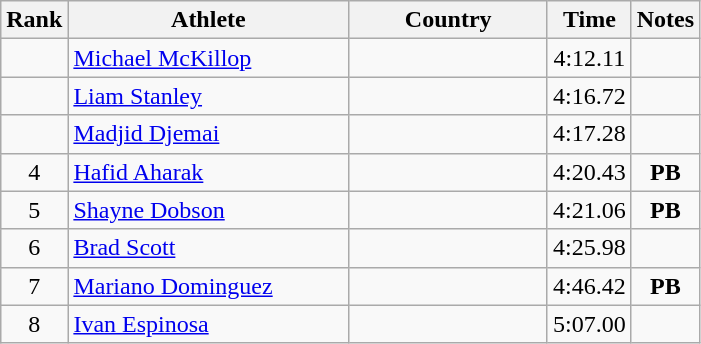<table class="wikitable sortable" style="text-align:center">
<tr>
<th>Rank</th>
<th style="width:180px">Athlete</th>
<th style="width:125px">Country</th>
<th>Time</th>
<th>Notes</th>
</tr>
<tr>
<td></td>
<td style="text-align:left;"><a href='#'>Michael McKillop</a></td>
<td style="text-align:left;"></td>
<td>4:12.11</td>
<td></td>
</tr>
<tr>
<td></td>
<td style="text-align:left;"><a href='#'>Liam Stanley</a></td>
<td style="text-align:left;"></td>
<td>4:16.72</td>
<td></td>
</tr>
<tr>
<td></td>
<td style="text-align:left;"><a href='#'>Madjid Djemai</a></td>
<td style="text-align:left;"></td>
<td>4:17.28</td>
<td></td>
</tr>
<tr>
<td>4</td>
<td style="text-align:left;"><a href='#'>Hafid Aharak</a></td>
<td style="text-align:left;"></td>
<td>4:20.43</td>
<td><strong>PB</strong></td>
</tr>
<tr>
<td>5</td>
<td style="text-align:left;"><a href='#'>Shayne Dobson</a></td>
<td style="text-align:left;"></td>
<td>4:21.06</td>
<td><strong>PB</strong></td>
</tr>
<tr>
<td>6</td>
<td style="text-align:left;"><a href='#'>Brad Scott</a></td>
<td style="text-align:left;"></td>
<td>4:25.98</td>
<td></td>
</tr>
<tr>
<td>7</td>
<td style="text-align:left;"><a href='#'>Mariano Dominguez</a></td>
<td style="text-align:left;"></td>
<td>4:46.42</td>
<td><strong>PB</strong></td>
</tr>
<tr>
<td>8</td>
<td style="text-align:left;"><a href='#'>Ivan Espinosa</a></td>
<td style="text-align:left;"></td>
<td>5:07.00</td>
<td></td>
</tr>
</table>
